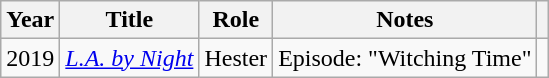<table class="wikitable sortable">
<tr>
<th>Year</th>
<th>Title</th>
<th>Role</th>
<th class="unsortable">Notes</th>
<th class="unsortable"></th>
</tr>
<tr>
<td>2019</td>
<td><em><a href='#'>L.A. by Night</a></em></td>
<td>Hester</td>
<td>Episode: "Witching Time"</td>
<td></td>
</tr>
</table>
